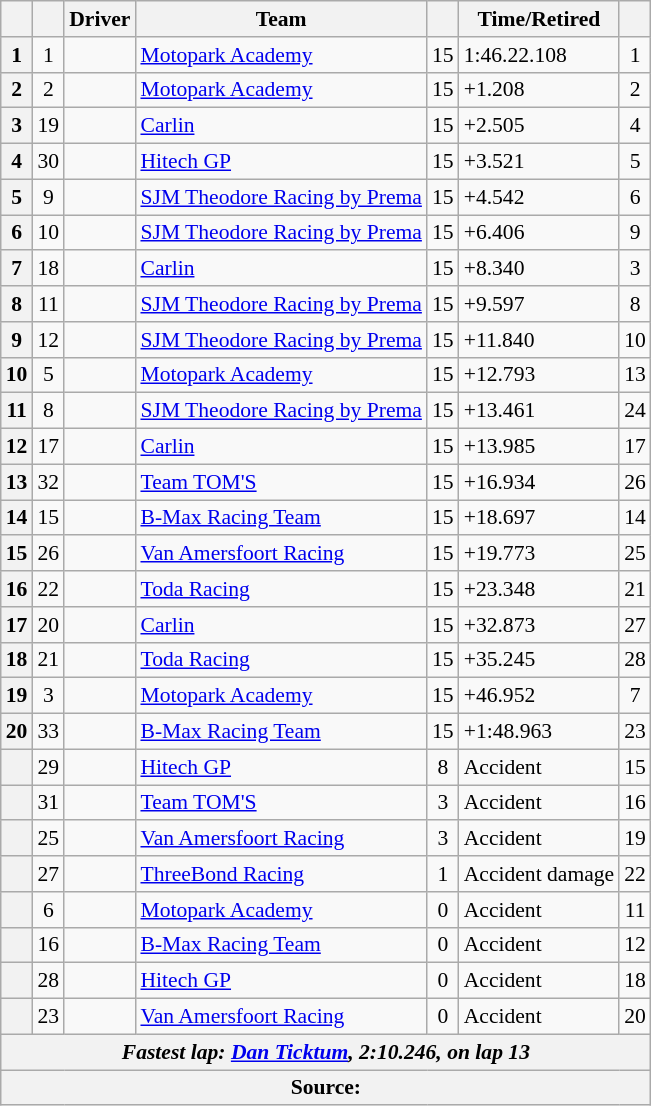<table class="wikitable" style="font-size:90%;">
<tr>
<th scope="col"></th>
<th scope="col"></th>
<th scope="col">Driver</th>
<th scope="col">Team</th>
<th scope="col"></th>
<th scope="col">Time/Retired</th>
<th scope="col"></th>
</tr>
<tr>
<th scope="row">1</th>
<td align="center">1</td>
<td></td>
<td><a href='#'>Motopark Academy</a></td>
<td align="center">15</td>
<td>1:46.22.108</td>
<td align="center">1</td>
</tr>
<tr>
<th scope="row">2</th>
<td align="center">2</td>
<td></td>
<td><a href='#'>Motopark Academy</a></td>
<td align="center">15</td>
<td>+1.208</td>
<td align="center">2</td>
</tr>
<tr>
<th scope="row">3</th>
<td align="center">19</td>
<td></td>
<td><a href='#'>Carlin</a></td>
<td align="center">15</td>
<td>+2.505</td>
<td align="center">4</td>
</tr>
<tr>
<th scope="row">4</th>
<td align="center">30</td>
<td></td>
<td><a href='#'>Hitech GP</a></td>
<td align="center">15</td>
<td>+3.521</td>
<td align="center">5</td>
</tr>
<tr>
<th scope="row">5</th>
<td align="center">9</td>
<td></td>
<td><a href='#'>SJM Theodore Racing by Prema</a></td>
<td align="center">15</td>
<td>+4.542</td>
<td align="center">6</td>
</tr>
<tr>
<th scope="row">6</th>
<td align="center">10</td>
<td></td>
<td><a href='#'>SJM Theodore Racing by Prema</a></td>
<td align="center">15</td>
<td>+6.406</td>
<td align="center">9</td>
</tr>
<tr>
<th scope="row">7</th>
<td align="center">18</td>
<td></td>
<td><a href='#'>Carlin</a></td>
<td align="center">15</td>
<td>+8.340</td>
<td align="center">3</td>
</tr>
<tr>
<th scope="row">8</th>
<td align="center">11</td>
<td></td>
<td><a href='#'>SJM Theodore Racing by Prema</a></td>
<td align="center">15</td>
<td>+9.597</td>
<td align="center">8</td>
</tr>
<tr>
<th scope="row">9</th>
<td align="center">12</td>
<td></td>
<td><a href='#'>SJM Theodore Racing by Prema</a></td>
<td align="center">15</td>
<td>+11.840</td>
<td align="center">10</td>
</tr>
<tr>
<th scope="row">10</th>
<td align="center">5</td>
<td></td>
<td><a href='#'>Motopark Academy</a></td>
<td align="center">15</td>
<td>+12.793</td>
<td align="center">13</td>
</tr>
<tr>
<th scope="row">11</th>
<td align="center">8</td>
<td></td>
<td><a href='#'>SJM Theodore Racing by Prema</a></td>
<td align="center">15</td>
<td>+13.461</td>
<td align="center">24</td>
</tr>
<tr>
<th scope="row">12</th>
<td align="center">17</td>
<td></td>
<td><a href='#'>Carlin</a></td>
<td align="center">15</td>
<td>+13.985</td>
<td align="center">17</td>
</tr>
<tr>
<th scope="row">13</th>
<td align="center">32</td>
<td></td>
<td><a href='#'>Team TOM'S</a></td>
<td align="center">15</td>
<td>+16.934</td>
<td align="center">26</td>
</tr>
<tr>
<th scope="row">14</th>
<td align="center">15</td>
<td></td>
<td><a href='#'>B-Max Racing Team</a></td>
<td align="center">15</td>
<td>+18.697</td>
<td align="center">14</td>
</tr>
<tr>
<th scope="row">15</th>
<td align="center">26</td>
<td></td>
<td><a href='#'>Van Amersfoort Racing</a></td>
<td align="center">15</td>
<td>+19.773</td>
<td align="center">25</td>
</tr>
<tr>
<th scope="row">16</th>
<td align="center">22</td>
<td></td>
<td><a href='#'>Toda Racing</a></td>
<td align="center">15</td>
<td>+23.348</td>
<td align="center">21</td>
</tr>
<tr>
<th scope="row">17</th>
<td align="center">20</td>
<td></td>
<td><a href='#'>Carlin</a></td>
<td align="center">15</td>
<td>+32.873</td>
<td align="center">27</td>
</tr>
<tr>
<th scope="row">18</th>
<td align="center">21</td>
<td></td>
<td><a href='#'>Toda Racing</a></td>
<td align="center">15</td>
<td>+35.245</td>
<td align="center">28</td>
</tr>
<tr>
<th scope="row">19</th>
<td align="center">3</td>
<td></td>
<td><a href='#'>Motopark Academy</a></td>
<td align="center">15</td>
<td>+46.952</td>
<td align="center">7</td>
</tr>
<tr>
<th scope="row">20</th>
<td align="center">33</td>
<td></td>
<td><a href='#'>B-Max Racing Team</a></td>
<td align="center">15</td>
<td>+1:48.963</td>
<td align="center">23</td>
</tr>
<tr>
<th scope="row"></th>
<td align="center">29</td>
<td></td>
<td><a href='#'>Hitech GP</a></td>
<td align="center">8</td>
<td>Accident</td>
<td align="center">15</td>
</tr>
<tr>
<th scope="row"></th>
<td align="center">31</td>
<td></td>
<td><a href='#'>Team TOM'S</a></td>
<td align="center">3</td>
<td>Accident</td>
<td align="center">16</td>
</tr>
<tr>
<th scope="row"></th>
<td align="center">25</td>
<td></td>
<td><a href='#'>Van Amersfoort Racing</a></td>
<td align="center">3</td>
<td>Accident</td>
<td align="center">19</td>
</tr>
<tr>
<th scope="row"></th>
<td align="center">27</td>
<td></td>
<td><a href='#'>ThreeBond Racing</a></td>
<td align="center">1</td>
<td>Accident damage</td>
<td align="center">22</td>
</tr>
<tr>
<th scope="row"></th>
<td align="center">6</td>
<td></td>
<td><a href='#'>Motopark Academy</a></td>
<td align="center">0</td>
<td>Accident</td>
<td align="center">11</td>
</tr>
<tr>
<th scope="row"></th>
<td align="center">16</td>
<td></td>
<td><a href='#'>B-Max Racing Team</a></td>
<td align="center">0</td>
<td>Accident</td>
<td align="center">12</td>
</tr>
<tr>
<th scope="row"></th>
<td align="center">28</td>
<td></td>
<td><a href='#'>Hitech GP</a></td>
<td align="center">0</td>
<td>Accident</td>
<td align="center">18</td>
</tr>
<tr>
<th scope="row"></th>
<td align="center">23</td>
<td></td>
<td><a href='#'>Van Amersfoort Racing</a></td>
<td align="center">0</td>
<td>Accident</td>
<td align="center">20</td>
</tr>
<tr>
<th colspan="7"><em>Fastest lap: <a href='#'>Dan Ticktum</a>, 2:10.246,  on lap 13</em></th>
</tr>
<tr class="sortbottom">
<th colspan="7">Source:</th>
</tr>
</table>
